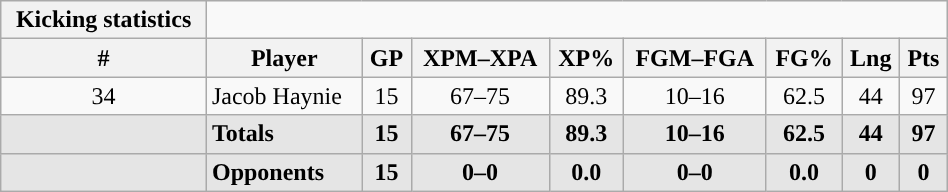<table style="text-align:center; width:50%;" class="wikitable collapsible collapsed">
<tr>
<th style="text-align:center; ">Kicking statistics</th>
</tr>
<tr>
<th>#</th>
<th>Player</th>
<th>GP</th>
<th>XPM–XPA</th>
<th>XP%</th>
<th>FGM–FGA</th>
<th>FG%</th>
<th>Lng</th>
<th>Pts</th>
</tr>
<tr>
<td>34</td>
<td align="left">Jacob Haynie</td>
<td>15</td>
<td>67–75</td>
<td>89.3</td>
<td>10–16</td>
<td>62.5</td>
<td>44</td>
<td>97</td>
</tr>
<tr style="background:#e5e5e5;">
<td></td>
<td align="left"><strong>Totals</strong></td>
<td><strong>15</strong></td>
<td><strong>67–75</strong></td>
<td><strong>89.3</strong></td>
<td><strong>10–16</strong></td>
<td><strong>62.5</strong></td>
<td><strong>44</strong></td>
<td><strong>97</strong></td>
</tr>
<tr style="background:#e5e5e5;">
<td></td>
<td align="left"><strong>Opponents</strong></td>
<td><strong>15</strong></td>
<td><strong>0–0</strong></td>
<td><strong>0.0</strong></td>
<td><strong>0–0</strong></td>
<td><strong>0.0</strong></td>
<td><strong>0</strong></td>
<td><strong>0</strong></td>
</tr>
</table>
